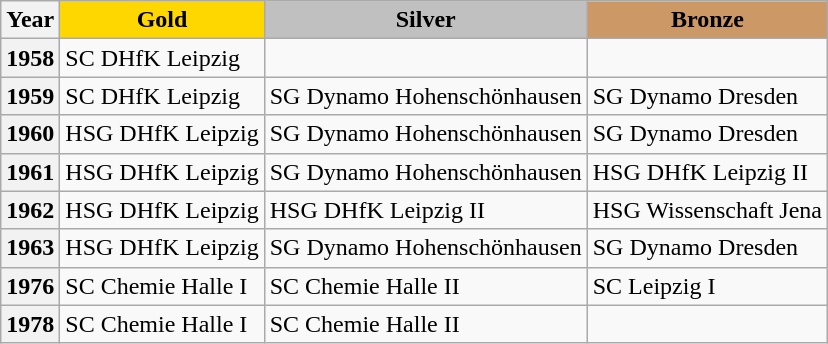<table class="wikitable">
<tr>
<th>Year</th>
<td align="center" bgcolor="gold"><strong>Gold</strong></td>
<td align="center" bgcolor="silver"><strong>Silver</strong></td>
<td align="center" bgcolor="cc9966"><strong>Bronze</strong></td>
</tr>
<tr>
<th>1958</th>
<td>SC DHfK Leipzig</td>
<td></td>
<td></td>
</tr>
<tr>
<th>1959</th>
<td>SC DHfK Leipzig</td>
<td>SG Dynamo Hohenschönhausen</td>
<td>SG Dynamo Dresden</td>
</tr>
<tr>
<th>1960</th>
<td>HSG DHfK Leipzig</td>
<td>SG Dynamo Hohenschönhausen</td>
<td>SG Dynamo Dresden</td>
</tr>
<tr>
<th>1961</th>
<td>HSG DHfK Leipzig</td>
<td>SG Dynamo Hohenschönhausen</td>
<td>HSG DHfK Leipzig II</td>
</tr>
<tr>
<th>1962</th>
<td>HSG DHfK Leipzig</td>
<td>HSG DHfK Leipzig II</td>
<td>HSG Wissenschaft Jena</td>
</tr>
<tr>
<th>1963</th>
<td>HSG DHfK Leipzig</td>
<td>SG Dynamo Hohenschönhausen</td>
<td>SG Dynamo Dresden</td>
</tr>
<tr>
<th>1976</th>
<td>SC Chemie Halle I</td>
<td>SC Chemie Halle II</td>
<td>SC Leipzig I</td>
</tr>
<tr>
<th>1978</th>
<td>SC Chemie Halle I</td>
<td>SC Chemie Halle II</td>
<td></td>
</tr>
</table>
